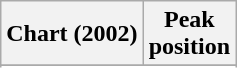<table class="wikitable sortable plainrowheaders">
<tr>
<th scope="col">Chart (2002)</th>
<th scope="col">Peak<br>position</th>
</tr>
<tr>
</tr>
<tr>
</tr>
<tr>
</tr>
</table>
